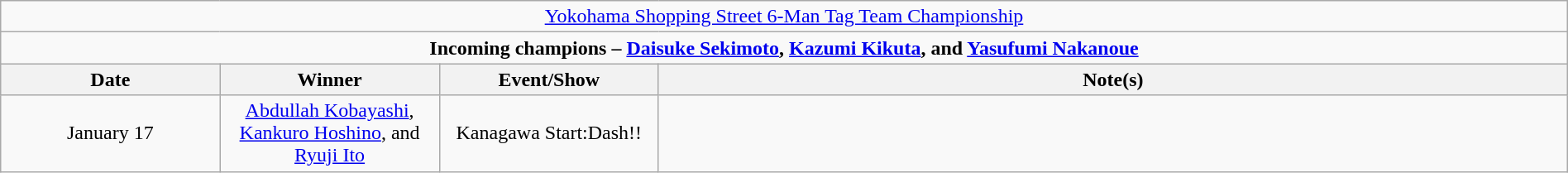<table class="wikitable" style="text-align:center; width:100%;">
<tr>
<td colspan="4" style="text-align: center;"><a href='#'>Yokohama Shopping Street 6-Man Tag Team Championship</a></td>
</tr>
<tr>
<td colspan="4" style="text-align: center;"><strong>Incoming champions – <a href='#'>Daisuke Sekimoto</a>, <a href='#'>Kazumi Kikuta</a>, and <a href='#'>Yasufumi Nakanoue</a></strong></td>
</tr>
<tr>
<th width="14%">Date</th>
<th width="14%">Winner</th>
<th width="14%">Event/Show</th>
<th width="58%">Note(s)</th>
</tr>
<tr>
<td>January 17</td>
<td><a href='#'>Abdullah Kobayashi</a>, <a href='#'>Kankuro Hoshino</a>, and <a href='#'>Ryuji Ito</a></td>
<td>Kanagawa Start:Dash!!</td>
<td></td>
</tr>
</table>
